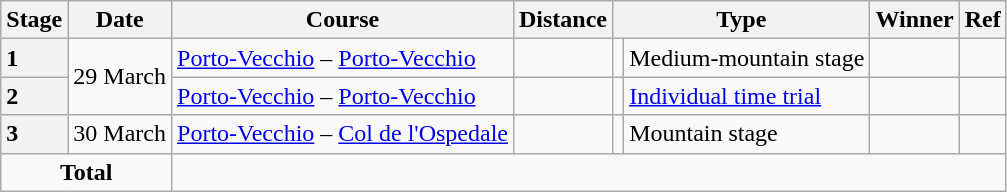<table class="wikitable">
<tr>
<th>Stage</th>
<th>Date</th>
<th>Course</th>
<th>Distance</th>
<th colspan="2">Type</th>
<th>Winner</th>
<th>Ref</th>
</tr>
<tr>
<th style="text-align:left">1</th>
<td style="text-align:right;" rowspan="2">29 March</td>
<td><a href='#'>Porto-Vecchio</a> – <a href='#'>Porto-Vecchio</a></td>
<td style="text-align:center;"></td>
<td></td>
<td>Medium-mountain stage</td>
<td></td>
<td></td>
</tr>
<tr>
<th style="text-align:left">2</th>
<td><a href='#'>Porto-Vecchio</a> – <a href='#'>Porto-Vecchio</a></td>
<td style="text-align:center;"></td>
<td></td>
<td><a href='#'>Individual time trial</a></td>
<td></td>
<td></td>
</tr>
<tr>
<th style="text-align:left">3</th>
<td align=right>30 March</td>
<td><a href='#'>Porto-Vecchio</a> – <a href='#'>Col de l'Ospedale</a></td>
<td style="text-align:center;"></td>
<td></td>
<td>Mountain stage</td>
<td></td>
<td></td>
</tr>
<tr>
<td colspan="2" style="text-align:center;"><strong>Total</strong></td>
<td colspan="6" style="text-align:center;"></td>
</tr>
</table>
